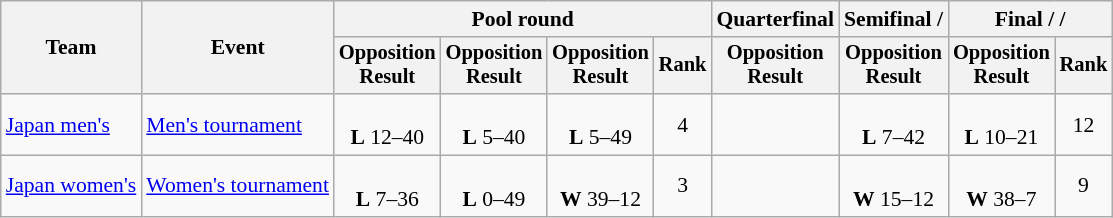<table class=wikitable style=font-size:90%;text-align:center>
<tr>
<th rowspan=2>Team</th>
<th rowspan=2>Event</th>
<th colspan=4>Pool round</th>
<th>Quarterfinal</th>
<th>Semifinal / </th>
<th colspan=2>Final /  / </th>
</tr>
<tr style=font-size:95%>
<th>Opposition<br>Result</th>
<th>Opposition<br>Result</th>
<th>Opposition<br>Result</th>
<th>Rank</th>
<th>Opposition<br>Result</th>
<th>Opposition<br>Result</th>
<th>Opposition<br>Result</th>
<th>Rank</th>
</tr>
<tr>
<td align=left><a href='#'>Japan men's</a></td>
<td align=left><a href='#'>Men's tournament</a></td>
<td><br><strong>L</strong> 12–40</td>
<td><br><strong>L</strong> 5–40</td>
<td><br><strong>L</strong> 5–49</td>
<td>4</td>
<td></td>
<td><br><strong>L</strong> 7–42</td>
<td><br><strong>L</strong> 10–21</td>
<td>12</td>
</tr>
<tr>
<td align=left><a href='#'>Japan women's</a></td>
<td align=left><a href='#'>Women's tournament</a></td>
<td><br> <strong>L</strong> 7–36</td>
<td><br> <strong>L</strong> 0–49</td>
<td><br> <strong>W</strong> 39–12</td>
<td>3</td>
<td></td>
<td><br><strong>W</strong> 15–12</td>
<td><br><strong>W</strong> 38–7</td>
<td>9</td>
</tr>
</table>
